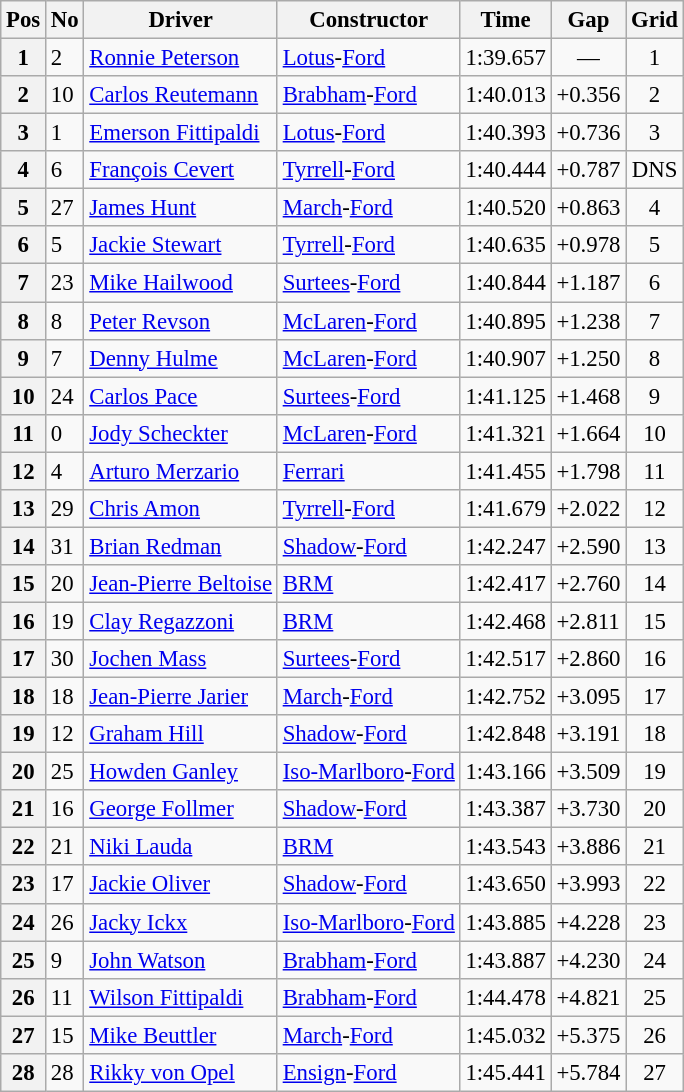<table class="wikitable sortable" style="font-size: 95%;">
<tr>
<th>Pos</th>
<th>No</th>
<th class="unsortable">Driver</th>
<th class="unsortable">Constructor</th>
<th class="unsortable">Time</th>
<th class="unsortable">Gap</th>
<th>Grid</th>
</tr>
<tr>
<th>1</th>
<td>2</td>
<td> <a href='#'>Ronnie Peterson</a></td>
<td><a href='#'>Lotus</a>-<a href='#'>Ford</a></td>
<td>1:39.657</td>
<td align=center>—</td>
<td align=center>1</td>
</tr>
<tr>
<th>2</th>
<td>10</td>
<td> <a href='#'>Carlos Reutemann</a></td>
<td><a href='#'>Brabham</a>-<a href='#'>Ford</a></td>
<td>1:40.013</td>
<td>+0.356</td>
<td align=center>2</td>
</tr>
<tr>
<th>3</th>
<td>1</td>
<td> <a href='#'>Emerson Fittipaldi</a></td>
<td><a href='#'>Lotus</a>-<a href='#'>Ford</a></td>
<td>1:40.393</td>
<td>+0.736</td>
<td align=center>3</td>
</tr>
<tr>
<th>4</th>
<td>6</td>
<td> <a href='#'>François Cevert</a></td>
<td><a href='#'>Tyrrell</a>-<a href='#'>Ford</a></td>
<td>1:40.444</td>
<td>+0.787</td>
<td align=center>DNS</td>
</tr>
<tr>
<th>5</th>
<td>27</td>
<td> <a href='#'>James Hunt</a></td>
<td><a href='#'>March</a>-<a href='#'>Ford</a></td>
<td>1:40.520</td>
<td>+0.863</td>
<td align=center>4</td>
</tr>
<tr>
<th>6</th>
<td>5</td>
<td> <a href='#'>Jackie Stewart</a></td>
<td><a href='#'>Tyrrell</a>-<a href='#'>Ford</a></td>
<td>1:40.635</td>
<td>+0.978</td>
<td align=center>5</td>
</tr>
<tr>
<th>7</th>
<td>23</td>
<td> <a href='#'>Mike Hailwood</a></td>
<td><a href='#'>Surtees</a>-<a href='#'>Ford</a></td>
<td>1:40.844</td>
<td>+1.187</td>
<td align=center>6</td>
</tr>
<tr>
<th>8</th>
<td>8</td>
<td> <a href='#'>Peter Revson</a></td>
<td><a href='#'>McLaren</a>-<a href='#'>Ford</a></td>
<td>1:40.895</td>
<td>+1.238</td>
<td align=center>7</td>
</tr>
<tr>
<th>9</th>
<td>7</td>
<td> <a href='#'>Denny Hulme</a></td>
<td><a href='#'>McLaren</a>-<a href='#'>Ford</a></td>
<td>1:40.907</td>
<td>+1.250</td>
<td align=center>8</td>
</tr>
<tr>
<th>10</th>
<td>24</td>
<td> <a href='#'>Carlos Pace</a></td>
<td><a href='#'>Surtees</a>-<a href='#'>Ford</a></td>
<td>1:41.125</td>
<td>+1.468</td>
<td align=center>9</td>
</tr>
<tr>
<th>11</th>
<td>0</td>
<td> <a href='#'>Jody Scheckter</a></td>
<td><a href='#'>McLaren</a>-<a href='#'>Ford</a></td>
<td>1:41.321</td>
<td>+1.664</td>
<td align=center>10</td>
</tr>
<tr>
<th>12</th>
<td>4</td>
<td> <a href='#'>Arturo Merzario</a></td>
<td><a href='#'>Ferrari</a></td>
<td>1:41.455</td>
<td>+1.798</td>
<td align=center>11</td>
</tr>
<tr>
<th>13</th>
<td>29</td>
<td> <a href='#'>Chris Amon</a></td>
<td><a href='#'>Tyrrell</a>-<a href='#'>Ford</a></td>
<td>1:41.679</td>
<td>+2.022</td>
<td align=center>12</td>
</tr>
<tr>
<th>14</th>
<td>31</td>
<td> <a href='#'>Brian Redman</a></td>
<td><a href='#'>Shadow</a>-<a href='#'>Ford</a></td>
<td>1:42.247</td>
<td>+2.590</td>
<td align=center>13</td>
</tr>
<tr>
<th>15</th>
<td>20</td>
<td> <a href='#'>Jean-Pierre Beltoise</a></td>
<td><a href='#'>BRM</a></td>
<td>1:42.417</td>
<td>+2.760</td>
<td align=center>14</td>
</tr>
<tr>
<th>16</th>
<td>19</td>
<td> <a href='#'>Clay Regazzoni</a></td>
<td><a href='#'>BRM</a></td>
<td>1:42.468</td>
<td>+2.811</td>
<td align=center>15</td>
</tr>
<tr>
<th>17</th>
<td>30</td>
<td> <a href='#'>Jochen Mass</a></td>
<td><a href='#'>Surtees</a>-<a href='#'>Ford</a></td>
<td>1:42.517</td>
<td>+2.860</td>
<td align=center>16</td>
</tr>
<tr>
<th>18</th>
<td>18</td>
<td> <a href='#'>Jean-Pierre Jarier</a></td>
<td><a href='#'>March</a>-<a href='#'>Ford</a></td>
<td>1:42.752</td>
<td>+3.095</td>
<td align=center>17</td>
</tr>
<tr>
<th>19</th>
<td>12</td>
<td> <a href='#'>Graham Hill</a></td>
<td><a href='#'>Shadow</a>-<a href='#'>Ford</a></td>
<td>1:42.848</td>
<td>+3.191</td>
<td align=center>18</td>
</tr>
<tr>
<th>20</th>
<td>25</td>
<td> <a href='#'>Howden Ganley</a></td>
<td><a href='#'>Iso-Marlboro</a>-<a href='#'>Ford</a></td>
<td>1:43.166</td>
<td>+3.509</td>
<td align=center>19</td>
</tr>
<tr>
<th>21</th>
<td>16</td>
<td> <a href='#'>George Follmer</a></td>
<td><a href='#'>Shadow</a>-<a href='#'>Ford</a></td>
<td>1:43.387</td>
<td>+3.730</td>
<td align=center>20</td>
</tr>
<tr>
<th>22</th>
<td>21</td>
<td> <a href='#'>Niki Lauda</a></td>
<td><a href='#'>BRM</a></td>
<td>1:43.543</td>
<td>+3.886</td>
<td align=center>21</td>
</tr>
<tr>
<th>23</th>
<td>17</td>
<td> <a href='#'>Jackie Oliver</a></td>
<td><a href='#'>Shadow</a>-<a href='#'>Ford</a></td>
<td>1:43.650</td>
<td>+3.993</td>
<td align=center>22</td>
</tr>
<tr>
<th>24</th>
<td>26</td>
<td> <a href='#'>Jacky Ickx</a></td>
<td><a href='#'>Iso-Marlboro</a>-<a href='#'>Ford</a></td>
<td>1:43.885</td>
<td>+4.228</td>
<td align=center>23</td>
</tr>
<tr>
<th>25</th>
<td>9</td>
<td> <a href='#'>John Watson</a></td>
<td><a href='#'>Brabham</a>-<a href='#'>Ford</a></td>
<td>1:43.887</td>
<td>+4.230</td>
<td align=center>24</td>
</tr>
<tr>
<th>26</th>
<td>11</td>
<td> <a href='#'>Wilson Fittipaldi</a></td>
<td><a href='#'>Brabham</a>-<a href='#'>Ford</a></td>
<td>1:44.478</td>
<td>+4.821</td>
<td align=center>25</td>
</tr>
<tr>
<th>27</th>
<td>15</td>
<td> <a href='#'>Mike Beuttler</a></td>
<td><a href='#'>March</a>-<a href='#'>Ford</a></td>
<td>1:45.032</td>
<td>+5.375</td>
<td align=center>26</td>
</tr>
<tr>
<th>28</th>
<td>28</td>
<td> <a href='#'>Rikky von Opel</a></td>
<td><a href='#'>Ensign</a>-<a href='#'>Ford</a></td>
<td>1:45.441</td>
<td>+5.784</td>
<td align=center>27</td>
</tr>
</table>
